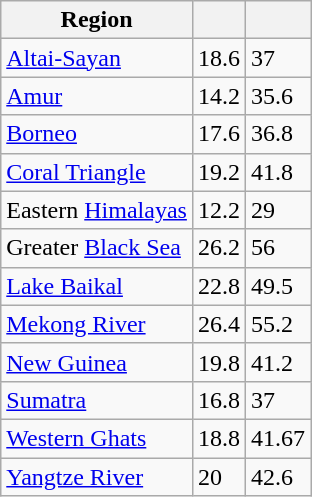<table class="wikitable">
<tr>
<th>Region</th>
<th></th>
<th></th>
</tr>
<tr>
<td><a href='#'>Altai-Sayan</a></td>
<td>18.6</td>
<td>37</td>
</tr>
<tr>
<td><a href='#'>Amur</a></td>
<td>14.2</td>
<td>35.6</td>
</tr>
<tr>
<td><a href='#'>Borneo</a></td>
<td>17.6</td>
<td>36.8</td>
</tr>
<tr>
<td><a href='#'>Coral Triangle</a></td>
<td>19.2</td>
<td>41.8</td>
</tr>
<tr>
<td>Eastern <a href='#'>Himalayas</a></td>
<td>12.2</td>
<td>29</td>
</tr>
<tr>
<td>Greater <a href='#'>Black Sea</a></td>
<td>26.2</td>
<td>56</td>
</tr>
<tr>
<td><a href='#'>Lake Baikal</a></td>
<td>22.8</td>
<td>49.5</td>
</tr>
<tr>
<td><a href='#'>Mekong River</a></td>
<td>26.4</td>
<td>55.2</td>
</tr>
<tr>
<td><a href='#'>New Guinea</a></td>
<td>19.8</td>
<td>41.2</td>
</tr>
<tr>
<td><a href='#'>Sumatra</a></td>
<td>16.8</td>
<td>37</td>
</tr>
<tr>
<td><a href='#'>Western Ghats</a></td>
<td>18.8</td>
<td>41.67</td>
</tr>
<tr>
<td><a href='#'>Yangtze River</a></td>
<td>20</td>
<td>42.6</td>
</tr>
</table>
